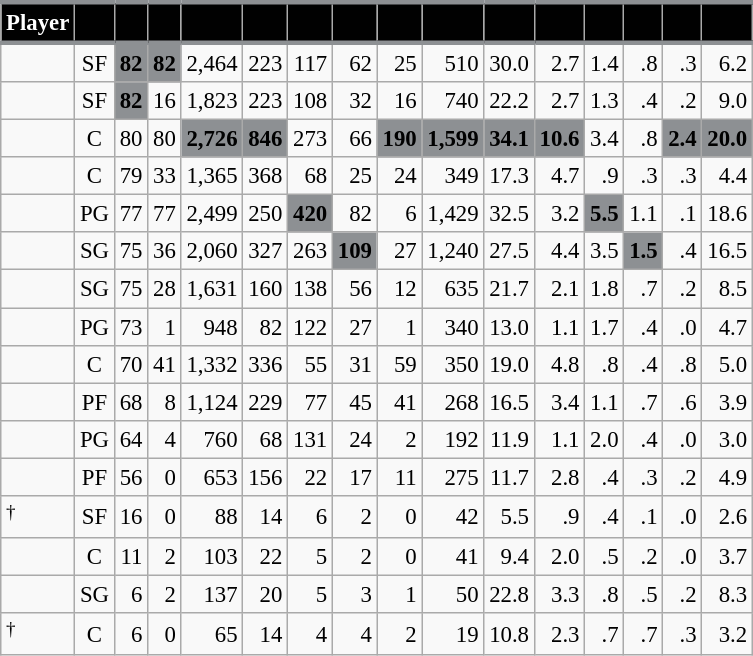<table class="wikitable sortable" style="font-size: 95%; text-align:right;">
<tr>
<th style="background:#010101; color:#FFFFFF; border-top:#8D9093 3px solid; border-bottom:#8D9093 3px solid;">Player</th>
<th style="background:#010101; color:#FFFFFF; border-top:#8D9093 3px solid; border-bottom:#8D9093 3px solid;"></th>
<th style="background:#010101; color:#FFFFFF; border-top:#8D9093 3px solid; border-bottom:#8D9093 3px solid;"></th>
<th style="background:#010101; color:#FFFFFF; border-top:#8D9093 3px solid; border-bottom:#8D9093 3px solid;"></th>
<th style="background:#010101; color:#FFFFFF; border-top:#8D9093 3px solid; border-bottom:#8D9093 3px solid;"></th>
<th style="background:#010101; color:#FFFFFF; border-top:#8D9093 3px solid; border-bottom:#8D9093 3px solid;"></th>
<th style="background:#010101; color:#FFFFFF; border-top:#8D9093 3px solid; border-bottom:#8D9093 3px solid;"></th>
<th style="background:#010101; color:#FFFFFF; border-top:#8D9093 3px solid; border-bottom:#8D9093 3px solid;"></th>
<th style="background:#010101; color:#FFFFFF; border-top:#8D9093 3px solid; border-bottom:#8D9093 3px solid;"></th>
<th style="background:#010101; color:#FFFFFF; border-top:#8D9093 3px solid; border-bottom:#8D9093 3px solid;"></th>
<th style="background:#010101; color:#FFFFFF; border-top:#8D9093 3px solid; border-bottom:#8D9093 3px solid;"></th>
<th style="background:#010101; color:#FFFFFF; border-top:#8D9093 3px solid; border-bottom:#8D9093 3px solid;"></th>
<th style="background:#010101; color:#FFFFFF; border-top:#8D9093 3px solid; border-bottom:#8D9093 3px solid;"></th>
<th style="background:#010101; color:#FFFFFF; border-top:#8D9093 3px solid; border-bottom:#8D9093 3px solid;"></th>
<th style="background:#010101; color:#FFFFFF; border-top:#8D9093 3px solid; border-bottom:#8D9093 3px solid;"></th>
<th style="background:#010101; color:#FFFFFF; border-top:#8D9093 3px solid; border-bottom:#8D9093 3px solid;"></th>
</tr>
<tr>
<td style="text-align:left;"></td>
<td style="text-align:center;">SF</td>
<td style="background:#8D9093; color:#010101;"><strong>82</strong></td>
<td style="background:#8D9093; color:#010101;"><strong>82</strong></td>
<td>2,464</td>
<td>223</td>
<td>117</td>
<td>62</td>
<td>25</td>
<td>510</td>
<td>30.0</td>
<td>2.7</td>
<td>1.4</td>
<td>.8</td>
<td>.3</td>
<td>6.2</td>
</tr>
<tr>
<td style="text-align:left;"></td>
<td style="text-align:center;">SF</td>
<td style="background:#8D9093; color:#010101;"><strong>82</strong></td>
<td>16</td>
<td>1,823</td>
<td>223</td>
<td>108</td>
<td>32</td>
<td>16</td>
<td>740</td>
<td>22.2</td>
<td>2.7</td>
<td>1.3</td>
<td>.4</td>
<td>.2</td>
<td>9.0</td>
</tr>
<tr>
<td style="text-align:left;"></td>
<td style="text-align:center;">C</td>
<td>80</td>
<td>80</td>
<td style="background:#8D9093; color:#010101;"><strong>2,726</strong></td>
<td style="background:#8D9093; color:#010101;"><strong>846</strong></td>
<td>273</td>
<td>66</td>
<td style="background:#8D9093; color:#010101;"><strong>190</strong></td>
<td style="background:#8D9093; color:#010101;"><strong>1,599</strong></td>
<td style="background:#8D9093; color:#010101;"><strong>34.1</strong></td>
<td style="background:#8D9093; color:#010101;"><strong>10.6</strong></td>
<td>3.4</td>
<td>.8</td>
<td style="background:#8D9093; color:#010101;"><strong>2.4</strong></td>
<td style="background:#8D9093; color:#010101;"><strong>20.0</strong></td>
</tr>
<tr>
<td style="text-align:left;"></td>
<td style="text-align:center;">C</td>
<td>79</td>
<td>33</td>
<td>1,365</td>
<td>368</td>
<td>68</td>
<td>25</td>
<td>24</td>
<td>349</td>
<td>17.3</td>
<td>4.7</td>
<td>.9</td>
<td>.3</td>
<td>.3</td>
<td>4.4</td>
</tr>
<tr>
<td style="text-align:left;"></td>
<td style="text-align:center;">PG</td>
<td>77</td>
<td>77</td>
<td>2,499</td>
<td>250</td>
<td style="background:#8D9093; color:#010101;"><strong>420</strong></td>
<td>82</td>
<td>6</td>
<td>1,429</td>
<td>32.5</td>
<td>3.2</td>
<td style="background:#8D9093; color:#010101;"><strong>5.5</strong></td>
<td>1.1</td>
<td>.1</td>
<td>18.6</td>
</tr>
<tr>
<td style="text-align:left;"></td>
<td style="text-align:center;">SG</td>
<td>75</td>
<td>36</td>
<td>2,060</td>
<td>327</td>
<td>263</td>
<td style="background:#8D9093; color:#010101;"><strong>109</strong></td>
<td>27</td>
<td>1,240</td>
<td>27.5</td>
<td>4.4</td>
<td>3.5</td>
<td style="background:#8D9093; color:#010101;"><strong>1.5</strong></td>
<td>.4</td>
<td>16.5</td>
</tr>
<tr>
<td style="text-align:left;"></td>
<td style="text-align:center;">SG</td>
<td>75</td>
<td>28</td>
<td>1,631</td>
<td>160</td>
<td>138</td>
<td>56</td>
<td>12</td>
<td>635</td>
<td>21.7</td>
<td>2.1</td>
<td>1.8</td>
<td>.7</td>
<td>.2</td>
<td>8.5</td>
</tr>
<tr>
<td style="text-align:left;"></td>
<td style="text-align:center;">PG</td>
<td>73</td>
<td>1</td>
<td>948</td>
<td>82</td>
<td>122</td>
<td>27</td>
<td>1</td>
<td>340</td>
<td>13.0</td>
<td>1.1</td>
<td>1.7</td>
<td>.4</td>
<td>.0</td>
<td>4.7</td>
</tr>
<tr>
<td style="text-align:left;"></td>
<td style="text-align:center;">C</td>
<td>70</td>
<td>41</td>
<td>1,332</td>
<td>336</td>
<td>55</td>
<td>31</td>
<td>59</td>
<td>350</td>
<td>19.0</td>
<td>4.8</td>
<td>.8</td>
<td>.4</td>
<td>.8</td>
<td>5.0</td>
</tr>
<tr>
<td style="text-align:left;"></td>
<td style="text-align:center;">PF</td>
<td>68</td>
<td>8</td>
<td>1,124</td>
<td>229</td>
<td>77</td>
<td>45</td>
<td>41</td>
<td>268</td>
<td>16.5</td>
<td>3.4</td>
<td>1.1</td>
<td>.7</td>
<td>.6</td>
<td>3.9</td>
</tr>
<tr>
<td style="text-align:left;"></td>
<td style="text-align:center;">PG</td>
<td>64</td>
<td>4</td>
<td>760</td>
<td>68</td>
<td>131</td>
<td>24</td>
<td>2</td>
<td>192</td>
<td>11.9</td>
<td>1.1</td>
<td>2.0</td>
<td>.4</td>
<td>.0</td>
<td>3.0</td>
</tr>
<tr>
<td style="text-align:left;"></td>
<td style="text-align:center;">PF</td>
<td>56</td>
<td>0</td>
<td>653</td>
<td>156</td>
<td>22</td>
<td>17</td>
<td>11</td>
<td>275</td>
<td>11.7</td>
<td>2.8</td>
<td>.4</td>
<td>.3</td>
<td>.2</td>
<td>4.9</td>
</tr>
<tr>
<td style="text-align:left;"><sup>†</sup></td>
<td style="text-align:center;">SF</td>
<td>16</td>
<td>0</td>
<td>88</td>
<td>14</td>
<td>6</td>
<td>2</td>
<td>0</td>
<td>42</td>
<td>5.5</td>
<td>.9</td>
<td>.4</td>
<td>.1</td>
<td>.0</td>
<td>2.6</td>
</tr>
<tr>
<td style="text-align:left;"></td>
<td style="text-align:center;">C</td>
<td>11</td>
<td>2</td>
<td>103</td>
<td>22</td>
<td>5</td>
<td>2</td>
<td>0</td>
<td>41</td>
<td>9.4</td>
<td>2.0</td>
<td>.5</td>
<td>.2</td>
<td>.0</td>
<td>3.7</td>
</tr>
<tr>
<td style="text-align:left;"></td>
<td style="text-align:center;">SG</td>
<td>6</td>
<td>2</td>
<td>137</td>
<td>20</td>
<td>5</td>
<td>3</td>
<td>1</td>
<td>50</td>
<td>22.8</td>
<td>3.3</td>
<td>.8</td>
<td>.5</td>
<td>.2</td>
<td>8.3</td>
</tr>
<tr>
<td style="text-align:left;"><sup>†</sup></td>
<td style="text-align:center;">C</td>
<td>6</td>
<td>0</td>
<td>65</td>
<td>14</td>
<td>4</td>
<td>4</td>
<td>2</td>
<td>19</td>
<td>10.8</td>
<td>2.3</td>
<td>.7</td>
<td>.7</td>
<td>.3</td>
<td>3.2</td>
</tr>
</table>
